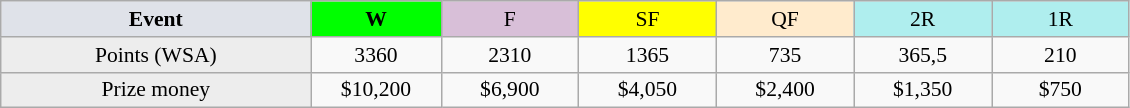<table class=wikitable style=font-size:90%;text-align:center>
<tr>
<td style="width:200px; background:#dfe2e9;"><strong>Event</strong></td>
<td style="width:80px; background:lime;"><strong>W</strong></td>
<td style="width:85px; background:thistle;">F</td>
<td style="width:85px; background:#ff0;">SF</td>
<td style="width:85px; background:#ffebcd;">QF</td>
<td style="width:85px; background:#afeeee;">2R</td>
<td style="width:85px; background:#afeeee;">1R</td>
</tr>
<tr>
<td style="background:#ededed;">Points (WSA)</td>
<td>3360</td>
<td>2310</td>
<td>1365</td>
<td>735</td>
<td>365,5</td>
<td>210</td>
</tr>
<tr>
<td style="background:#ededed;">Prize money</td>
<td>$10,200</td>
<td>$6,900</td>
<td>$4,050</td>
<td>$2,400</td>
<td>$1,350</td>
<td>$750</td>
</tr>
</table>
